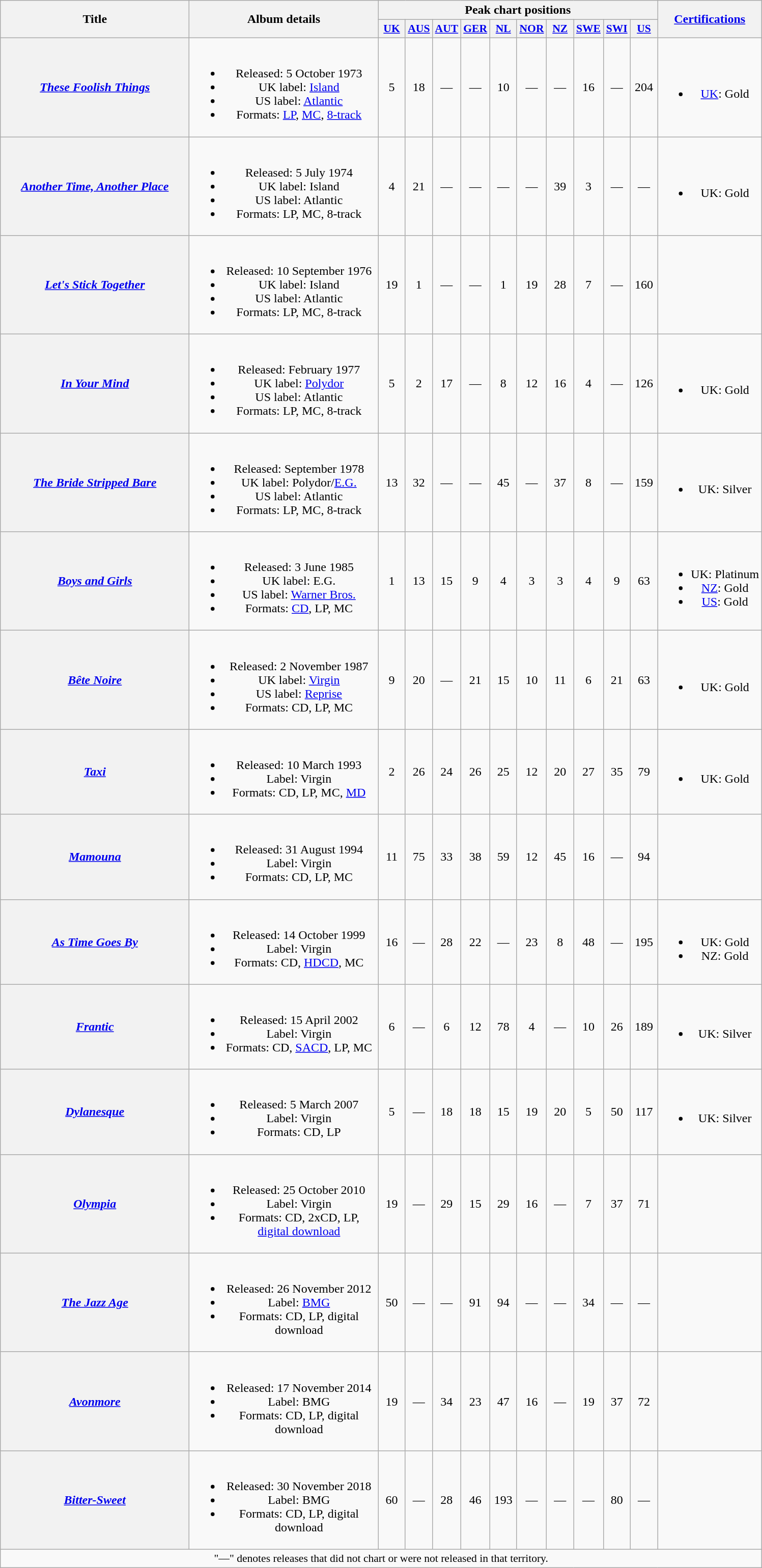<table class="wikitable plainrowheaders" style="text-align:center;">
<tr>
<th rowspan="2" scope="col" style="width:15em;">Title</th>
<th rowspan="2" scope="col" style="width:15em;">Album details</th>
<th colspan="10">Peak chart positions</th>
<th rowspan="2"><a href='#'>Certifications</a></th>
</tr>
<tr>
<th scope="col" style="width:2em;font-size:90%;"><a href='#'>UK</a><br></th>
<th scope="col" style="width:2em;font-size:90%;"><a href='#'>AUS</a><br></th>
<th scope="col" style="width:2em;font-size:90%;"><a href='#'>AUT</a><br></th>
<th scope="col" style="width:2em;font-size:90%;"><a href='#'>GER</a><br></th>
<th scope="col" style="width:2em;font-size:90%;"><a href='#'>NL</a><br></th>
<th scope="col" style="width:2em;font-size:90%;"><a href='#'>NOR</a><br></th>
<th scope="col" style="width:2em;font-size:90%;"><a href='#'>NZ</a><br></th>
<th scope="col" style="width:2em;font-size:90%;"><a href='#'>SWE</a><br></th>
<th scope="col" style="width:2em;font-size:90%;"><a href='#'>SWI</a><br></th>
<th scope="col" style="width:2em;font-size:90%;"><a href='#'>US</a><br></th>
</tr>
<tr>
<th scope="row"><em><a href='#'>These Foolish Things</a></em></th>
<td><br><ul><li>Released: 5 October 1973</li><li>UK label: <a href='#'>Island</a></li><li>US label:  <a href='#'>Atlantic</a></li><li>Formats: <a href='#'>LP</a>, <a href='#'>MC</a>, <a href='#'>8-track</a></li></ul></td>
<td>5</td>
<td>18</td>
<td>—</td>
<td>—</td>
<td>10</td>
<td>—</td>
<td>—</td>
<td>16</td>
<td>—</td>
<td>204</td>
<td><br><ul><li><a href='#'>UK</a>: Gold</li></ul></td>
</tr>
<tr>
<th scope="row"><em><a href='#'>Another Time, Another Place</a></em></th>
<td><br><ul><li>Released: 5 July 1974</li><li>UK label: Island</li><li>US label: Atlantic</li><li>Formats: LP, MC, 8-track</li></ul></td>
<td>4</td>
<td>21</td>
<td>—</td>
<td>—</td>
<td>—</td>
<td>—</td>
<td>39</td>
<td>3</td>
<td>—</td>
<td>—</td>
<td><br><ul><li>UK: Gold</li></ul></td>
</tr>
<tr>
<th scope="row"><em><a href='#'>Let's Stick Together</a></em></th>
<td><br><ul><li>Released: 10 September 1976</li><li>UK label: Island</li><li>US label: Atlantic</li><li>Formats: LP, MC, 8-track</li></ul></td>
<td>19</td>
<td>1</td>
<td>—</td>
<td>—</td>
<td>1</td>
<td>19</td>
<td>28</td>
<td>7</td>
<td>—</td>
<td>160</td>
<td></td>
</tr>
<tr>
<th scope="row"><em><a href='#'>In Your Mind</a></em></th>
<td><br><ul><li>Released: February 1977</li><li>UK label: <a href='#'>Polydor</a></li><li>US label: Atlantic</li><li>Formats: LP, MC, 8-track</li></ul></td>
<td>5</td>
<td>2</td>
<td>17</td>
<td>—</td>
<td>8</td>
<td>12</td>
<td>16</td>
<td>4</td>
<td>—</td>
<td>126</td>
<td><br><ul><li>UK: Gold</li></ul></td>
</tr>
<tr>
<th scope="row"><em><a href='#'>The Bride Stripped Bare</a></em></th>
<td><br><ul><li>Released: September 1978</li><li>UK label: Polydor/<a href='#'>E.G.</a></li><li>US label: Atlantic</li><li>Formats: LP, MC, 8-track</li></ul></td>
<td>13</td>
<td>32</td>
<td>—</td>
<td>—</td>
<td>45</td>
<td>—</td>
<td>37</td>
<td>8</td>
<td>—</td>
<td>159</td>
<td><br><ul><li>UK: Silver</li></ul></td>
</tr>
<tr>
<th scope="row"><em><a href='#'>Boys and Girls</a></em></th>
<td><br><ul><li>Released: 3 June 1985</li><li>UK label: E.G.</li><li>US label: <a href='#'>Warner Bros.</a></li><li>Formats: <a href='#'>CD</a>, LP, MC</li></ul></td>
<td>1</td>
<td>13</td>
<td>15</td>
<td>9</td>
<td>4</td>
<td>3</td>
<td>3</td>
<td>4</td>
<td>9</td>
<td>63</td>
<td><br><ul><li>UK: Platinum</li><li><a href='#'>NZ</a>: Gold</li><li><a href='#'>US</a>: Gold</li></ul></td>
</tr>
<tr>
<th scope="row"><em><a href='#'>Bête Noire</a></em></th>
<td><br><ul><li>Released: 2 November 1987</li><li>UK label: <a href='#'>Virgin</a></li><li>US label: <a href='#'>Reprise</a></li><li>Formats: CD, LP, MC</li></ul></td>
<td>9</td>
<td>20</td>
<td>—</td>
<td>21</td>
<td>15</td>
<td>10</td>
<td>11</td>
<td>6</td>
<td>21</td>
<td>63</td>
<td><br><ul><li>UK: Gold</li></ul></td>
</tr>
<tr>
<th scope="row"><em><a href='#'>Taxi</a></em></th>
<td><br><ul><li>Released: 10 March 1993</li><li>Label: Virgin</li><li>Formats: CD, LP, MC, <a href='#'>MD</a></li></ul></td>
<td>2</td>
<td>26</td>
<td>24</td>
<td>26</td>
<td>25</td>
<td>12</td>
<td>20</td>
<td>27</td>
<td>35</td>
<td>79</td>
<td><br><ul><li>UK: Gold</li></ul></td>
</tr>
<tr>
<th scope="row"><em><a href='#'>Mamouna</a></em></th>
<td><br><ul><li>Released: 31 August 1994</li><li>Label: Virgin</li><li>Formats: CD, LP, MC</li></ul></td>
<td>11</td>
<td>75</td>
<td>33</td>
<td>38</td>
<td>59</td>
<td>12</td>
<td>45</td>
<td>16</td>
<td>—</td>
<td>94</td>
<td></td>
</tr>
<tr>
<th scope="row"><em><a href='#'>As Time Goes By</a></em></th>
<td><br><ul><li>Released: 14 October 1999</li><li>Label: Virgin</li><li>Formats: CD, <a href='#'>HDCD</a>, MC</li></ul></td>
<td>16</td>
<td>—</td>
<td>28</td>
<td>22</td>
<td>—</td>
<td>23</td>
<td>8</td>
<td>48</td>
<td>—</td>
<td>195</td>
<td><br><ul><li>UK: Gold</li><li>NZ: Gold</li></ul></td>
</tr>
<tr>
<th scope="row"><em><a href='#'>Frantic</a></em></th>
<td><br><ul><li>Released: 15 April 2002</li><li>Label: Virgin</li><li>Formats: CD, <a href='#'>SACD</a>, LP, MC</li></ul></td>
<td>6</td>
<td>—</td>
<td>6</td>
<td>12</td>
<td>78</td>
<td>4</td>
<td>—</td>
<td>10</td>
<td>26</td>
<td>189</td>
<td><br><ul><li>UK: Silver</li></ul></td>
</tr>
<tr>
<th scope="row"><em><a href='#'>Dylanesque</a></em></th>
<td><br><ul><li>Released: 5 March 2007</li><li>Label: Virgin</li><li>Formats: CD, LP</li></ul></td>
<td>5</td>
<td>—</td>
<td>18</td>
<td>18</td>
<td>15</td>
<td>19</td>
<td>20</td>
<td>5</td>
<td>50</td>
<td>117</td>
<td><br><ul><li>UK: Silver</li></ul></td>
</tr>
<tr>
<th scope="row"><em><a href='#'>Olympia</a></em></th>
<td><br><ul><li>Released: 25 October 2010</li><li>Label: Virgin</li><li>Formats: CD, 2xCD, LP, <a href='#'>digital download</a></li></ul></td>
<td>19</td>
<td>—</td>
<td>29</td>
<td>15</td>
<td>29</td>
<td>16</td>
<td>—</td>
<td>7</td>
<td>37</td>
<td>71</td>
<td></td>
</tr>
<tr>
<th scope="row"><em><a href='#'>The Jazz Age</a></em></th>
<td><br><ul><li>Released: 26 November 2012</li><li>Label: <a href='#'>BMG</a></li><li>Formats: CD, LP, digital download</li></ul></td>
<td>50</td>
<td>—</td>
<td>—</td>
<td>91</td>
<td>94</td>
<td>—</td>
<td>—</td>
<td>34</td>
<td>—</td>
<td>—</td>
<td></td>
</tr>
<tr>
<th scope="row"><em><a href='#'>Avonmore</a></em></th>
<td><br><ul><li>Released: 17 November 2014</li><li>Label: BMG</li><li>Formats: CD, LP, digital download</li></ul></td>
<td>19</td>
<td>—</td>
<td>34</td>
<td>23</td>
<td>47</td>
<td>16</td>
<td>—</td>
<td>19</td>
<td>37</td>
<td>72</td>
<td></td>
</tr>
<tr>
<th scope="row"><em><a href='#'>Bitter-Sweet</a></em></th>
<td><br><ul><li>Released: 30 November 2018</li><li>Label: BMG</li><li>Formats: CD, LP, digital download</li></ul></td>
<td>60</td>
<td>—</td>
<td>28</td>
<td>46</td>
<td>193</td>
<td>—</td>
<td>—</td>
<td>—</td>
<td>80</td>
<td>—</td>
<td></td>
</tr>
<tr>
<td colspan="13" style="font-size:90%">"—" denotes releases that did not chart or were not released in that territory.</td>
</tr>
</table>
